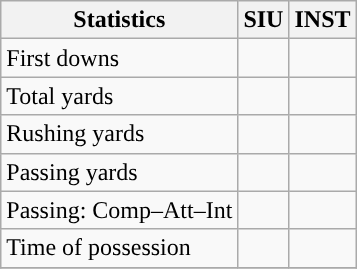<table class="wikitable" style="float: left;">
<tr>
<th>Statistics</th>
<th>SIU</th>
<th>INST</th>
</tr>
<tr>
<td>First downs</td>
<td></td>
<td></td>
</tr>
<tr>
<td>Total yards</td>
<td></td>
<td></td>
</tr>
<tr>
<td>Rushing yards</td>
<td></td>
<td></td>
</tr>
<tr>
<td>Passing yards</td>
<td></td>
<td></td>
</tr>
<tr>
<td>Passing: Comp–Att–Int</td>
<td></td>
<td></td>
</tr>
<tr>
<td>Time of possession</td>
<td></td>
<td></td>
</tr>
<tr>
</tr>
</table>
